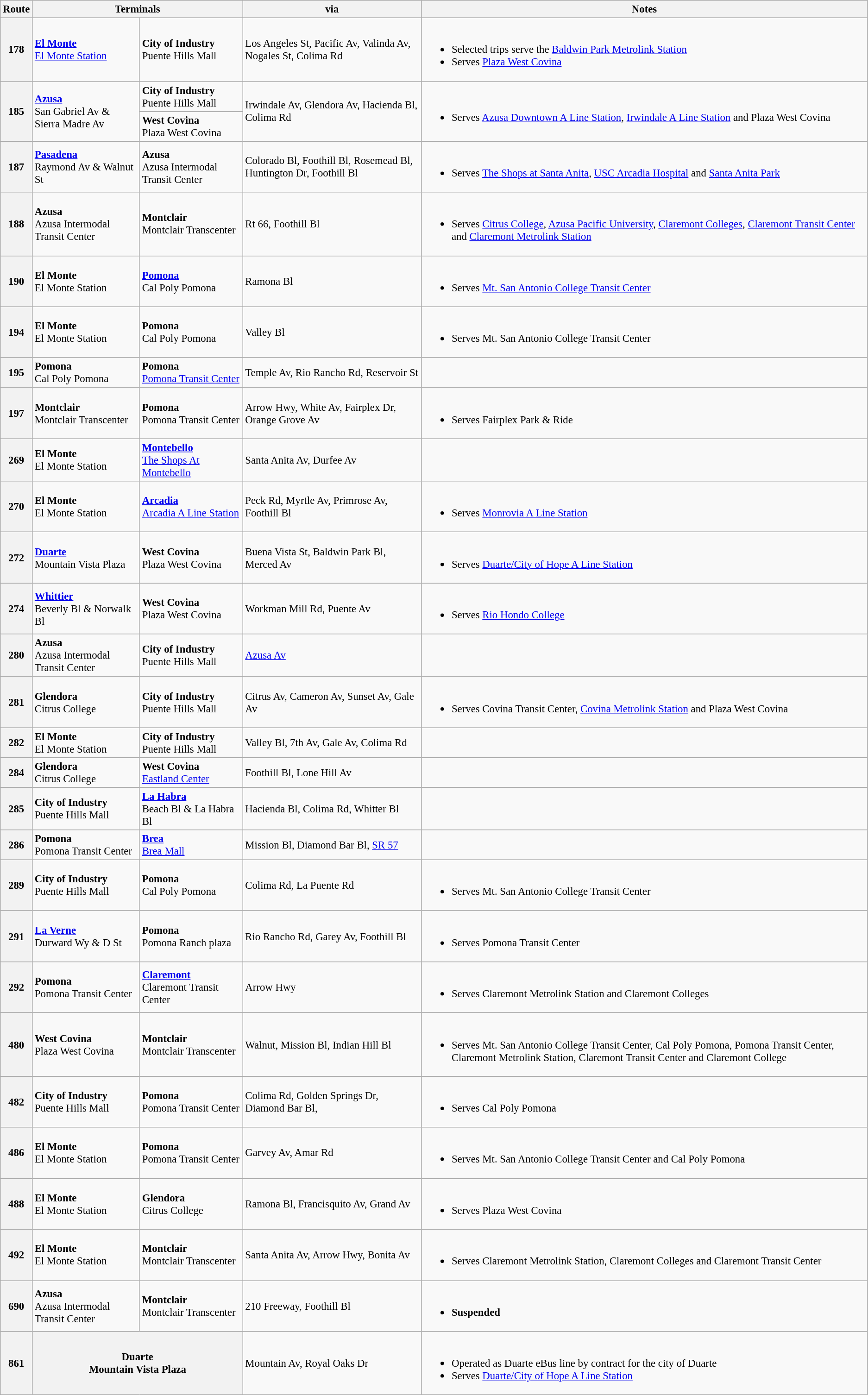<table class="wikitable" style="font-size: 95%;" |>
<tr>
<th>Route</th>
<th colspan="2">Terminals</th>
<th width="250px">via</th>
<th>Notes</th>
</tr>
<tr>
<th>178</th>
<td><strong><a href='#'>El Monte</a></strong><br><a href='#'>El Monte Station</a></td>
<td><strong>City of Industry</strong><br>Puente Hills Mall</td>
<td>Los Angeles St, Pacific Av, Valinda Av, Nogales St, Colima Rd</td>
<td><br><ul><li>Selected trips serve the <a href='#'>Baldwin Park Metrolink Station</a></li><li>Serves <a href='#'>Plaza West Covina</a></li></ul></td>
</tr>
<tr>
<th rowspan="2">185</th>
<td rowspan="2"><strong><a href='#'>Azusa</a></strong><br>San Gabriel Av & Sierra Madre Av</td>
<td><strong>City of Industry</strong><br>Puente Hills Mall</td>
<td rowspan="2">Irwindale Av, Glendora Av, Hacienda Bl, Colima Rd</td>
<td rowspan="2"><br><ul><li>Serves <a href='#'>Azusa Downtown A Line Station</a>, <a href='#'>Irwindale A Line Station</a> and Plaza West Covina</li></ul></td>
</tr>
<tr>
<td><strong>West Covina</strong><br>Plaza West Covina 
</td>
</tr>
<tr>
<th>187</th>
<td><strong><a href='#'>Pasadena</a></strong><br>Raymond Av & Walnut St</td>
<td><strong>Azusa</strong><br>Azusa Intermodal Transit Center</td>
<td>Colorado Bl, Foothill Bl, Rosemead Bl, Huntington Dr, Foothill Bl</td>
<td><br><ul><li>Serves <a href='#'>The Shops at Santa Anita</a>, <a href='#'>USC Arcadia Hospital</a> and <a href='#'>Santa Anita Park</a></li></ul></td>
</tr>
<tr>
<th>188</th>
<td><strong>Azusa</strong><br>Azusa Intermodal Transit Center</td>
<td><strong>Montclair</strong><br>Montclair Transcenter</td>
<td>Rt 66, Foothill Bl</td>
<td><br><ul><li>Serves <a href='#'>Citrus College</a>, <a href='#'>Azusa Pacific University</a>, <a href='#'>Claremont Colleges</a>, <a href='#'>Claremont Transit Center</a> and <a href='#'>Claremont Metrolink Station</a></li></ul></td>
</tr>
<tr>
<th>190</th>
<td><strong>El Monte</strong><br>El Monte Station</td>
<td><strong><a href='#'>Pomona</a></strong><br>Cal Poly Pomona</td>
<td>Ramona Bl</td>
<td><br><ul><li>Serves <a href='#'>Mt. San Antonio College Transit Center</a></li></ul></td>
</tr>
<tr>
<th>194</th>
<td><strong>El Monte</strong><br>El Monte Station</td>
<td><strong>Pomona</strong><br>Cal Poly Pomona</td>
<td>Valley Bl</td>
<td><br><ul><li>Serves Mt. San Antonio College Transit Center</li></ul></td>
</tr>
<tr>
<th>195</th>
<td><strong>Pomona</strong><br>Cal Poly Pomona</td>
<td><strong>Pomona</strong><br><a href='#'>Pomona Transit Center</a></td>
<td>Temple Av, Rio Rancho Rd, Reservoir St</td>
<td></td>
</tr>
<tr>
<th>197</th>
<td><strong>Montclair</strong><br>Montclair Transcenter</td>
<td><strong>Pomona</strong><br>Pomona Transit Center</td>
<td>Arrow Hwy, White Av, Fairplex Dr, Orange Grove Av</td>
<td><br><ul><li>Serves Fairplex Park & Ride</li></ul></td>
</tr>
<tr>
<th>269</th>
<td><strong>El Monte</strong><br>El Monte Station</td>
<td><a href='#'><strong>Montebello</strong></a><br><a href='#'>The Shops At Montebello</a></td>
<td>Santa Anita Av, Durfee Av</td>
<td></td>
</tr>
<tr>
<th>270</th>
<td><strong>El Monte</strong><br>El Monte Station</td>
<td><strong><a href='#'>Arcadia</a></strong><br><a href='#'>Arcadia A Line Station</a></td>
<td>Peck Rd, Myrtle Av, Primrose Av, Foothill Bl</td>
<td><br><ul><li>Serves <a href='#'>Monrovia A Line Station</a></li></ul></td>
</tr>
<tr>
<th>272</th>
<td><strong><a href='#'>Duarte</a></strong><br>Mountain Vista Plaza</td>
<td><strong>West Covina</strong><br>Plaza West Covina</td>
<td>Buena Vista St, Baldwin Park Bl, Merced Av</td>
<td><br><ul><li>Serves <a href='#'>Duarte/City of Hope A Line Station</a></li></ul></td>
</tr>
<tr>
<th>274</th>
<td><strong><a href='#'>Whittier</a></strong><br>Beverly Bl & Norwalk Bl</td>
<td><strong>West Covina</strong><br>Plaza West Covina</td>
<td>Workman Mill Rd, Puente Av</td>
<td><br><ul><li>Serves <a href='#'>Rio Hondo College</a></li></ul></td>
</tr>
<tr>
<th>280</th>
<td><strong>Azusa</strong><br>Azusa Intermodal Transit Center</td>
<td><strong>City of Industry</strong><br>Puente Hills Mall</td>
<td><a href='#'>Azusa Av</a></td>
<td></td>
</tr>
<tr>
<th>281</th>
<td><strong>Glendora</strong><br>Citrus College</td>
<td><strong>City of Industry</strong><br>Puente Hills Mall</td>
<td>Citrus Av, Cameron Av, Sunset Av, Gale Av</td>
<td><br><ul><li>Serves Covina Transit Center, <a href='#'>Covina Metrolink Station</a> and Plaza West Covina</li></ul></td>
</tr>
<tr>
<th>282</th>
<td><strong>El Monte</strong><br>El Monte Station</td>
<td><strong>City of Industry</strong><br>Puente Hills Mall</td>
<td>Valley Bl, 7th Av, Gale Av, Colima Rd</td>
<td></td>
</tr>
<tr>
<th>284</th>
<td><strong>Glendora</strong><br>Citrus College</td>
<td><strong>West Covina</strong><br><a href='#'>Eastland Center</a></td>
<td>Foothill Bl, Lone Hill Av</td>
<td></td>
</tr>
<tr>
<th>285</th>
<td><strong>City of Industry</strong><br>Puente Hills Mall</td>
<td><strong><a href='#'>La Habra</a></strong><br>Beach Bl & La Habra Bl</td>
<td>Hacienda Bl, Colima Rd, Whitter Bl</td>
<td></td>
</tr>
<tr>
<th>286</th>
<td><strong>Pomona</strong><br>Pomona Transit Center</td>
<td><strong><a href='#'>Brea</a></strong><br><a href='#'>Brea Mall</a></td>
<td>Mission Bl, Diamond Bar Bl, <a href='#'>SR 57</a></td>
<td></td>
</tr>
<tr>
<th>289</th>
<td><strong>City of Industry</strong><br>Puente Hills Mall</td>
<td><strong>Pomona</strong><br>Cal Poly Pomona</td>
<td>Colima Rd, La Puente Rd</td>
<td><br><ul><li>Serves Mt. San Antonio College Transit Center</li></ul></td>
</tr>
<tr>
<th>291</th>
<td><strong><a href='#'>La Verne</a></strong><br>Durward Wy & D St</td>
<td><strong>Pomona</strong><br>Pomona Ranch plaza</td>
<td>Rio Rancho Rd, Garey Av, Foothill Bl</td>
<td><br><ul><li>Serves Pomona Transit Center</li></ul></td>
</tr>
<tr>
<th>292</th>
<td><strong>Pomona</strong><br>Pomona Transit Center</td>
<td><strong><a href='#'>Claremont</a></strong><br>Claremont Transit Center</td>
<td>Arrow Hwy</td>
<td><br><ul><li>Serves Claremont Metrolink Station and Claremont Colleges</li></ul></td>
</tr>
<tr>
<th>480</th>
<td><strong>West Covina</strong><br>Plaza West Covina</td>
<td><strong>Montclair</strong><br>Montclair Transcenter</td>
<td>Walnut, Mission Bl, Indian Hill Bl</td>
<td><br><ul><li>Serves Mt. San Antonio College Transit Center, Cal Poly Pomona, Pomona Transit Center, Claremont Metrolink Station, Claremont Transit Center and Claremont College</li></ul></td>
</tr>
<tr>
<th>482</th>
<td><strong>City of Industry</strong><br>Puente Hills Mall</td>
<td><strong>Pomona</strong><br>Pomona Transit Center</td>
<td>Colima Rd, Golden Springs Dr, Diamond Bar Bl,</td>
<td><br><ul><li>Serves Cal Poly Pomona</li></ul></td>
</tr>
<tr>
<th>486</th>
<td><strong>El Monte</strong><br>El Monte Station</td>
<td><strong>Pomona</strong><br>Pomona Transit Center</td>
<td>Garvey Av, Amar Rd</td>
<td><br><ul><li>Serves Mt. San Antonio College Transit Center and Cal Poly Pomona</li></ul></td>
</tr>
<tr>
<th>488</th>
<td><strong>El Monte</strong><br>El Monte Station</td>
<td><strong>Glendora</strong><br>Citrus College</td>
<td>Ramona Bl, Francisquito Av, Grand Av</td>
<td><br><ul><li>Serves Plaza West Covina</li></ul></td>
</tr>
<tr>
<th>492</th>
<td><strong>El Monte</strong><br>El Monte Station</td>
<td><strong>Montclair</strong><br>Montclair Transcenter</td>
<td>Santa Anita Av, Arrow Hwy, Bonita Av</td>
<td><br><ul><li>Serves Claremont Metrolink Station, Claremont Colleges and Claremont Transit Center</li></ul></td>
</tr>
<tr>
<th>690</th>
<td><strong>Azusa</strong><br>Azusa Intermodal Transit Center</td>
<td><strong>Montclair</strong><br>Montclair Transcenter</td>
<td>210 Freeway, Foothill Bl</td>
<td><br><ul><li><strong>Suspended</strong></li></ul></td>
</tr>
<tr>
<th>861</th>
<th colspan="2"><strong>Duarte</strong><br>Mountain Vista Plaza</th>
<td>Mountain Av, Royal Oaks Dr</td>
<td><br><ul><li>Operated as Duarte eBus line by contract for the city of Duarte</li><li>Serves <a href='#'>Duarte/City of Hope A Line Station</a></li></ul></td>
</tr>
</table>
